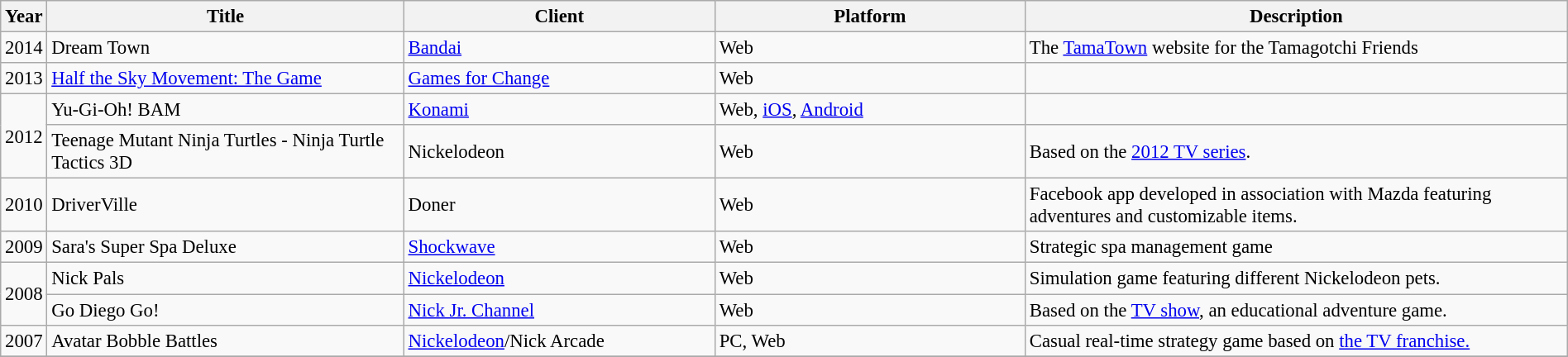<table class="sortable wikitable" style="font-size: 95%; width: 100%;">
<tr>
<th width=2%>Year</th>
<th width=23%>Title</th>
<th width=20%>Client</th>
<th width=20%>Platform</th>
<th width=35%>Description</th>
</tr>
<tr>
<td>2014</td>
<td>Dream Town</td>
<td><a href='#'>Bandai</a></td>
<td>Web</td>
<td>The <a href='#'>TamaTown</a> website for the Tamagotchi Friends</td>
</tr>
<tr>
<td>2013</td>
<td><a href='#'>Half the Sky Movement: The Game</a></td>
<td><a href='#'>Games for Change</a></td>
<td>Web</td>
<td></td>
</tr>
<tr>
<td rowspan="2">2012</td>
<td>Yu-Gi-Oh! BAM</td>
<td><a href='#'>Konami</a></td>
<td>Web, <a href='#'>iOS</a>, <a href='#'>Android</a></td>
<td></td>
</tr>
<tr>
<td>Teenage Mutant Ninja Turtles - Ninja Turtle Tactics 3D</td>
<td>Nickelodeon</td>
<td>Web</td>
<td>Based on the <a href='#'>2012 TV series</a>.</td>
</tr>
<tr>
<td>2010</td>
<td>DriverVille</td>
<td>Doner</td>
<td>Web</td>
<td>Facebook app developed in association with Mazda featuring adventures and customizable items.</td>
</tr>
<tr>
<td>2009</td>
<td>Sara's Super Spa Deluxe</td>
<td><a href='#'>Shockwave</a></td>
<td>Web</td>
<td>Strategic spa management game</td>
</tr>
<tr>
<td rowspan="2">2008</td>
<td>Nick Pals</td>
<td><a href='#'>Nickelodeon</a></td>
<td>Web</td>
<td>Simulation game featuring different Nickelodeon pets.</td>
</tr>
<tr>
<td>Go Diego Go!</td>
<td><a href='#'>Nick Jr. Channel</a></td>
<td>Web</td>
<td>Based on the <a href='#'>TV show</a>, an educational adventure game.</td>
</tr>
<tr>
<td>2007</td>
<td>Avatar Bobble Battles</td>
<td><a href='#'>Nickelodeon</a>/Nick Arcade</td>
<td>PC, Web</td>
<td>Casual real-time strategy game based on <a href='#'>the TV franchise.</a></td>
</tr>
<tr>
</tr>
</table>
